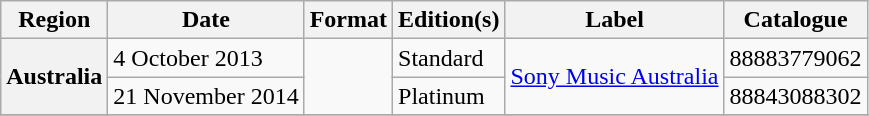<table class="wikitable plainrowheaders">
<tr>
<th scope="col">Region</th>
<th scope="col">Date</th>
<th scope="col">Format</th>
<th scope="col">Edition(s)</th>
<th scope="col">Label</th>
<th scope="col">Catalogue</th>
</tr>
<tr>
<th scope="row" rowspan="2">Australia</th>
<td>4 October 2013</td>
<td rowspan="2"></td>
<td>Standard</td>
<td rowspan="2"><a href='#'>Sony Music Australia</a></td>
<td>88883779062</td>
</tr>
<tr>
<td>21 November 2014</td>
<td>Platinum</td>
<td>88843088302</td>
</tr>
<tr>
</tr>
</table>
